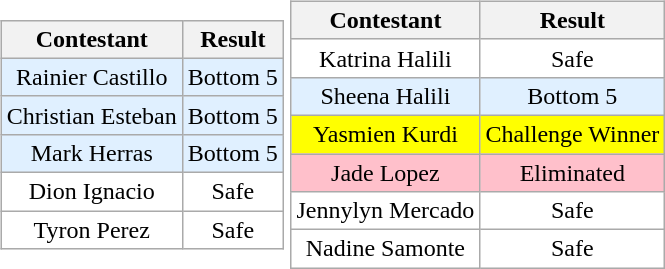<table>
<tr>
<td><br><table class="wikitable sortable nowrap" style="margin:auto; text-align:center">
<tr>
<th scope="col">Contestant</th>
<th scope="col">Result</th>
</tr>
<tr>
<td bgcolor=#e0f0ff>Rainier Castillo</td>
<td bgcolor=#e0f0ff>Bottom 5</td>
</tr>
<tr>
<td bgcolor=#e0f0ff>Christian Esteban</td>
<td bgcolor=#e0f0ff>Bottom 5</td>
</tr>
<tr>
<td bgcolor=#e0f0ff>Mark Herras</td>
<td bgcolor=#e0f0ff>Bottom 5</td>
</tr>
<tr>
<td bgcolor=#FFFFFF>Dion Ignacio</td>
<td bgcolor=#FFFFFF>Safe</td>
</tr>
<tr>
<td bgcolor=#FFFFFF>Tyron Perez</td>
<td bgcolor=#FFFFFF>Safe</td>
</tr>
</table>
</td>
<td><br><table class="wikitable sortable nowrap" style="margin:auto; text-align:center">
<tr>
<th scope="col">Contestant</th>
<th scope="col">Result</th>
</tr>
<tr>
<td bgcolor=#FFFFFF>Katrina Halili</td>
<td bgcolor=#FFFFFF>Safe</td>
</tr>
<tr>
<td bgcolor=#e0f0ff>Sheena Halili</td>
<td bgcolor=#e0f0ff>Bottom 5</td>
</tr>
<tr>
<td bgcolor=#FFFF00>Yasmien Kurdi</td>
<td bgcolor=#FFFF00>Challenge Winner</td>
</tr>
<tr>
<td bgcolor=pink>Jade Lopez</td>
<td bgcolor=pink>Eliminated</td>
</tr>
<tr>
<td bgcolor=#FFFFFF>Jennylyn Mercado</td>
<td bgcolor=#FFFFFF>Safe</td>
</tr>
<tr>
<td bgcolor=#FFFFFF>Nadine Samonte</td>
<td bgcolor=#FFFFFF>Safe</td>
</tr>
</table>
</td>
</tr>
</table>
